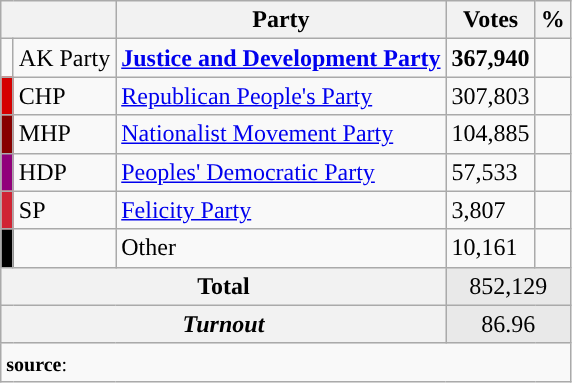<table class="wikitable">
<tr>
<th colspan="2" align="center"></th>
<th align="center">Party</th>
<th align="center">Votes</th>
<th align="center">%</th>
</tr>
<tr align="left">
<td></td>
<td>AK Party</td>
<td><strong><a href='#'>Justice and Development Party</a></strong></td>
<td><strong>367,940</strong></td>
<td><strong></strong></td>
</tr>
<tr align="left">
<td bgcolor="#d50000" width="1"></td>
<td>CHP</td>
<td><a href='#'>Republican People's Party</a></td>
<td>307,803</td>
<td></td>
</tr>
<tr align="left">
<td bgcolor="#870000" width="1"></td>
<td>MHP</td>
<td><a href='#'>Nationalist Movement Party</a></td>
<td>104,885</td>
<td></td>
</tr>
<tr align="left">
<td bgcolor="#91007B" width="1"></td>
<td>HDP</td>
<td><a href='#'>Peoples' Democratic Party</a></td>
<td>57,533</td>
<td></td>
</tr>
<tr align="left">
<td bgcolor="#D02433" width="1"></td>
<td>SP</td>
<td><a href='#'>Felicity Party</a></td>
<td>3,807</td>
<td></td>
</tr>
<tr align="left">
<td bgcolor=" " width="1"></td>
<td></td>
<td>Other</td>
<td>10,161</td>
<td></td>
</tr>
<tr align="left" style="background-color:#E9E9E9">
<th colspan="3" align="center"><strong>Total</strong></th>
<td colspan="5" align="center">852,129</td>
</tr>
<tr align="left" style="background-color:#E9E9E9">
<th colspan="3" align="center"><em>Turnout</em></th>
<td colspan="5" align="center">86.96</td>
</tr>
<tr>
<td colspan="9" align="left"><small><strong>source</strong>: </small></td>
</tr>
</table>
